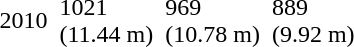<table>
<tr>
<td>2010<br></td>
<td></td>
<td>1021<br>(11.44 m)</td>
<td></td>
<td>969<br>(10.78 m)</td>
<td></td>
<td>889<br>(9.92 m)</td>
</tr>
</table>
